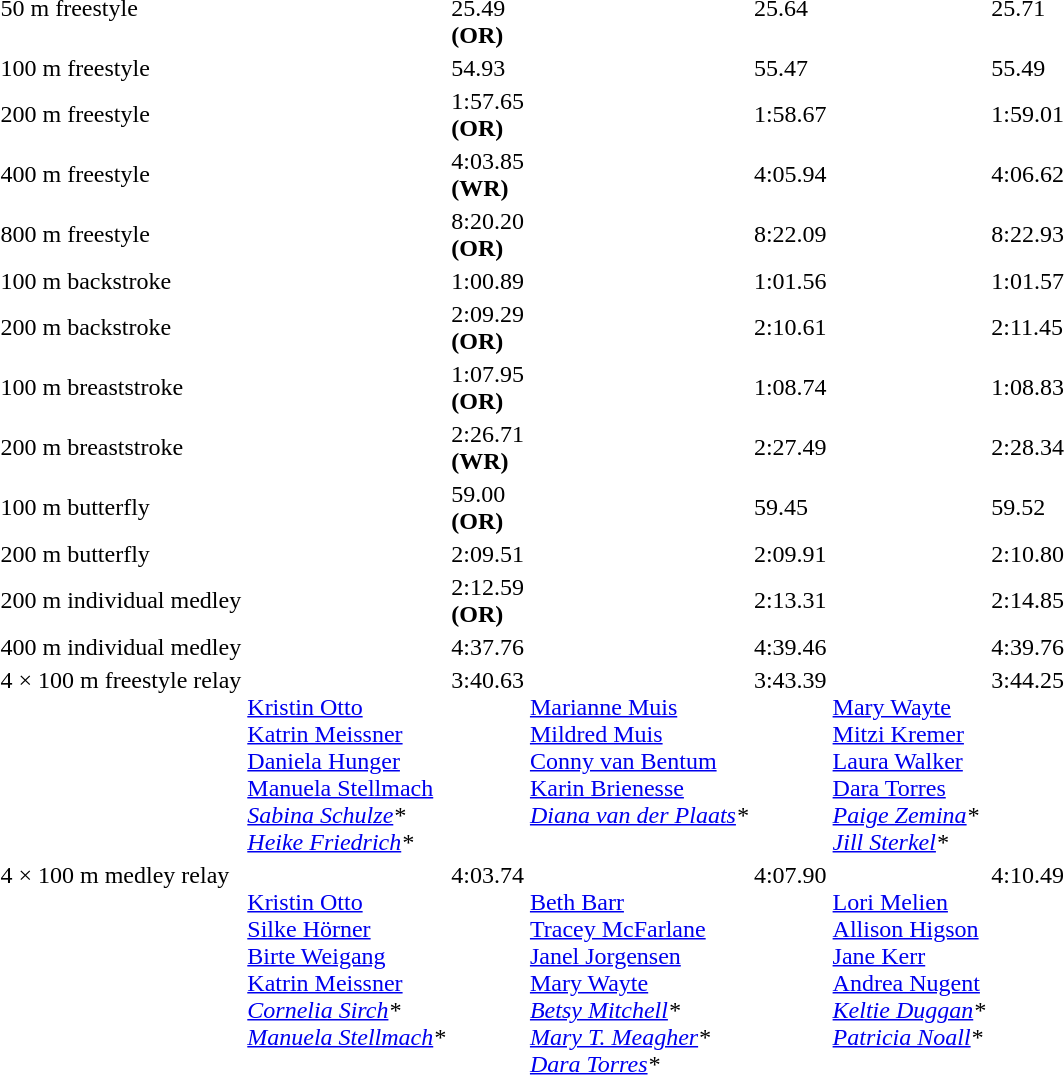<table>
<tr valign="top">
<td rowspan=2>50 m freestyle<br></td>
<td rowspan=2></td>
<td rowspan=2>25.49 <br> <strong>(OR)</strong></td>
<td rowspan=2></td>
<td rowspan=2>25.64</td>
<td></td>
<td rowspan=2>25.71</td>
</tr>
<tr>
<td></td>
</tr>
<tr>
<td>100 m freestyle <br></td>
<td></td>
<td>54.93</td>
<td></td>
<td>55.47</td>
<td></td>
<td>55.49</td>
</tr>
<tr>
<td>200 m freestyle <br></td>
<td></td>
<td>1:57.65 <br> <strong>(OR)</strong></td>
<td></td>
<td>1:58.67</td>
<td></td>
<td>1:59.01</td>
</tr>
<tr>
<td>400 m freestyle <br></td>
<td></td>
<td>4:03.85 <br> <strong>(WR)</strong></td>
<td></td>
<td>4:05.94</td>
<td></td>
<td>4:06.62</td>
</tr>
<tr>
<td>800 m freestyle <br></td>
<td></td>
<td>8:20.20 <br> <strong>(OR)</strong></td>
<td></td>
<td>8:22.09</td>
<td></td>
<td>8:22.93</td>
</tr>
<tr>
<td>100 m backstroke <br></td>
<td></td>
<td>1:00.89</td>
<td></td>
<td>1:01.56</td>
<td></td>
<td>1:01.57</td>
</tr>
<tr>
<td>200 m backstroke <br></td>
<td></td>
<td>2:09.29 <br> <strong>(OR)</strong></td>
<td></td>
<td>2:10.61</td>
<td></td>
<td>2:11.45</td>
</tr>
<tr>
<td>100 m breaststroke <br></td>
<td></td>
<td>1:07.95 <br> <strong>(OR)</strong></td>
<td></td>
<td>1:08.74</td>
<td></td>
<td>1:08.83</td>
</tr>
<tr>
<td>200 m breaststroke <br></td>
<td></td>
<td>2:26.71 <br> <strong>(WR)</strong></td>
<td></td>
<td>2:27.49</td>
<td></td>
<td>2:28.34</td>
</tr>
<tr>
<td>100 m butterfly <br></td>
<td></td>
<td>59.00 <br> <strong>(OR)</strong></td>
<td></td>
<td>59.45</td>
<td></td>
<td>59.52</td>
</tr>
<tr>
<td>200 m butterfly <br></td>
<td></td>
<td>2:09.51</td>
<td></td>
<td>2:09.91</td>
<td></td>
<td>2:10.80</td>
</tr>
<tr>
<td>200 m individual medley <br></td>
<td></td>
<td>2:12.59 <br> <strong>(OR)</strong></td>
<td></td>
<td>2:13.31</td>
<td></td>
<td>2:14.85</td>
</tr>
<tr>
<td>400 m individual medley <br> </td>
<td></td>
<td>4:37.76</td>
<td></td>
<td>4:39.46</td>
<td></td>
<td>4:39.76</td>
</tr>
<tr valign="top">
<td>4 × 100 m freestyle relay <br></td>
<td><br> <a href='#'>Kristin Otto</a><br> <a href='#'>Katrin Meissner</a><br> <a href='#'>Daniela Hunger</a><br> <a href='#'>Manuela Stellmach</a><br> <em><a href='#'>Sabina Schulze</a>*<br> <a href='#'>Heike Friedrich</a>*</em></td>
<td>3:40.63</td>
<td><br> <a href='#'>Marianne Muis</a><br> <a href='#'>Mildred Muis</a><br> <a href='#'>Conny van Bentum</a><br> <a href='#'>Karin Brienesse</a><br> <em><a href='#'>Diana van der Plaats</a>*</em></td>
<td>3:43.39</td>
<td><br><a href='#'>Mary Wayte</a><br> <a href='#'>Mitzi Kremer</a><br> <a href='#'>Laura Walker</a><br> <a href='#'>Dara Torres</a><br> <em><a href='#'>Paige Zemina</a>*<br> <a href='#'>Jill Sterkel</a>*</em></td>
<td>3:44.25</td>
</tr>
<tr valign="top">
<td>4 × 100 m medley relay <br></td>
<td><br> <a href='#'>Kristin Otto</a><br> <a href='#'>Silke Hörner</a><br> <a href='#'>Birte Weigang</a><br> <a href='#'>Katrin Meissner</a><br> <em><a href='#'>Cornelia Sirch</a>*<br> <a href='#'>Manuela Stellmach</a>*</em></td>
<td>4:03.74</td>
<td><br> <a href='#'>Beth Barr</a><br> <a href='#'>Tracey McFarlane</a><br> <a href='#'>Janel Jorgensen</a><br> <a href='#'>Mary Wayte</a><br> <em><a href='#'>Betsy Mitchell</a>*<br> <a href='#'>Mary T. Meagher</a>*<br> <a href='#'>Dara Torres</a>*</em></td>
<td>4:07.90</td>
<td><br> <a href='#'>Lori Melien</a><br> <a href='#'>Allison Higson</a><br> <a href='#'>Jane Kerr</a><br> <a href='#'>Andrea Nugent</a><br> <em><a href='#'>Keltie Duggan</a>*<br> <a href='#'>Patricia Noall</a>*</em></td>
<td>4:10.49</td>
</tr>
</table>
